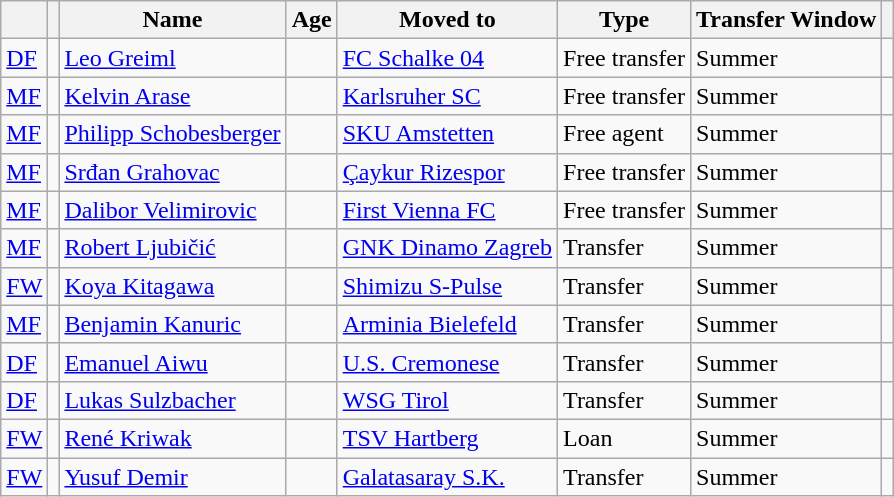<table class="wikitable">
<tr>
<th></th>
<th></th>
<th>Name</th>
<th>Age</th>
<th>Moved to</th>
<th>Type</th>
<th>Transfer Window</th>
<th></th>
</tr>
<tr>
<td><a href='#'>DF</a></td>
<td></td>
<td><a href='#'>Leo Greiml</a></td>
<td></td>
<td> <a href='#'>FC Schalke 04</a></td>
<td>Free transfer</td>
<td>Summer</td>
<td></td>
</tr>
<tr>
<td><a href='#'>MF</a></td>
<td></td>
<td><a href='#'>Kelvin Arase</a></td>
<td></td>
<td> <a href='#'>Karlsruher SC</a></td>
<td>Free transfer</td>
<td>Summer</td>
<td></td>
</tr>
<tr>
<td><a href='#'>MF</a></td>
<td></td>
<td><a href='#'>Philipp Schobesberger</a></td>
<td></td>
<td> <a href='#'>SKU Amstetten</a></td>
<td>Free agent</td>
<td>Summer</td>
<td></td>
</tr>
<tr>
<td><a href='#'>MF</a></td>
<td></td>
<td><a href='#'>Srđan Grahovac</a></td>
<td></td>
<td> <a href='#'>Çaykur Rizespor</a></td>
<td>Free transfer</td>
<td>Summer</td>
<td></td>
</tr>
<tr>
<td><a href='#'>MF</a></td>
<td></td>
<td><a href='#'>Dalibor Velimirovic</a></td>
<td></td>
<td> <a href='#'>First Vienna FC</a></td>
<td>Free transfer</td>
<td>Summer</td>
<td></td>
</tr>
<tr>
<td><a href='#'>MF</a></td>
<td></td>
<td><a href='#'>Robert Ljubičić</a></td>
<td></td>
<td> <a href='#'>GNK Dinamo Zagreb</a></td>
<td>Transfer</td>
<td>Summer</td>
<td></td>
</tr>
<tr>
<td><a href='#'>FW</a></td>
<td></td>
<td><a href='#'>Koya Kitagawa</a></td>
<td></td>
<td> <a href='#'>Shimizu S-Pulse</a></td>
<td>Transfer</td>
<td>Summer</td>
<td></td>
</tr>
<tr>
<td><a href='#'>MF</a></td>
<td></td>
<td><a href='#'>Benjamin Kanuric</a></td>
<td></td>
<td> <a href='#'>Arminia Bielefeld</a></td>
<td>Transfer</td>
<td>Summer</td>
<td></td>
</tr>
<tr>
<td><a href='#'>DF</a></td>
<td></td>
<td><a href='#'>Emanuel Aiwu</a></td>
<td></td>
<td> <a href='#'>U.S. Cremonese</a></td>
<td>Transfer</td>
<td>Summer</td>
<td></td>
</tr>
<tr>
<td><a href='#'>DF</a></td>
<td></td>
<td><a href='#'>Lukas Sulzbacher</a></td>
<td></td>
<td> <a href='#'>WSG Tirol</a></td>
<td>Transfer</td>
<td>Summer</td>
<td></td>
</tr>
<tr>
<td><a href='#'>FW</a></td>
<td></td>
<td><a href='#'>René Kriwak</a></td>
<td></td>
<td> <a href='#'>TSV Hartberg</a></td>
<td>Loan</td>
<td>Summer</td>
<td></td>
</tr>
<tr>
<td><a href='#'>FW</a></td>
<td></td>
<td><a href='#'>Yusuf Demir</a></td>
<td></td>
<td> <a href='#'>Galatasaray S.K.</a></td>
<td>Transfer</td>
<td>Summer</td>
<td></td>
</tr>
</table>
